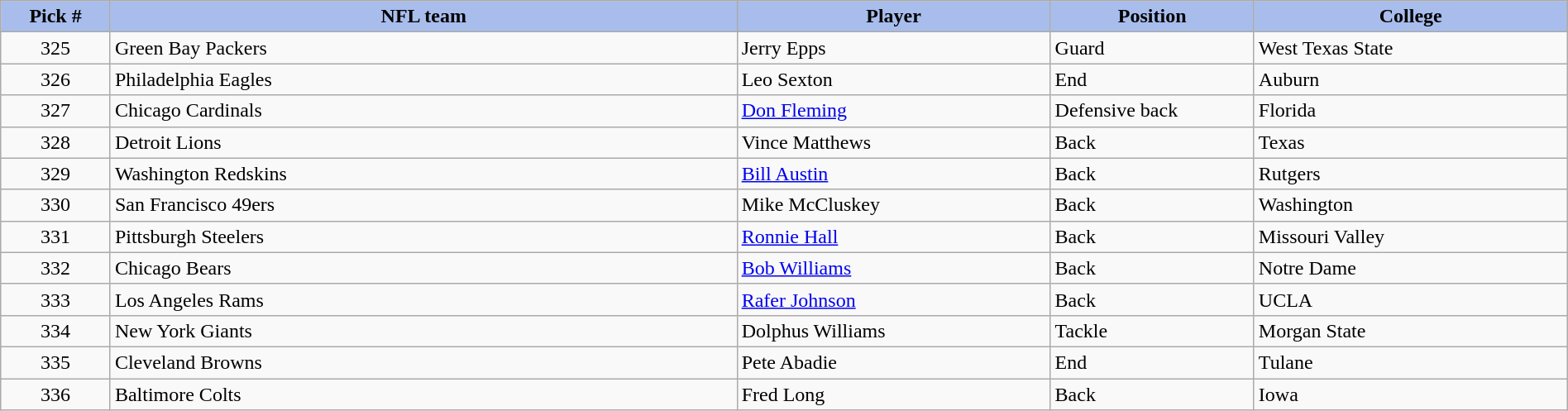<table class="wikitable sortable sortable" style="width: 100%">
<tr>
<th style="background:#A8BDEC;" width=7%>Pick #</th>
<th width=40% style="background:#A8BDEC;">NFL team</th>
<th width=20% style="background:#A8BDEC;">Player</th>
<th width=13% style="background:#A8BDEC;">Position</th>
<th style="background:#A8BDEC;">College</th>
</tr>
<tr>
<td align=center>325</td>
<td>Green Bay Packers</td>
<td>Jerry Epps</td>
<td>Guard</td>
<td>West Texas State</td>
</tr>
<tr>
<td align=center>326</td>
<td>Philadelphia Eagles</td>
<td>Leo Sexton</td>
<td>End</td>
<td>Auburn</td>
</tr>
<tr>
<td align=center>327</td>
<td>Chicago Cardinals</td>
<td><a href='#'>Don Fleming</a></td>
<td>Defensive back</td>
<td>Florida</td>
</tr>
<tr>
<td align=center>328</td>
<td>Detroit Lions</td>
<td>Vince Matthews</td>
<td>Back</td>
<td>Texas</td>
</tr>
<tr>
<td align=center>329</td>
<td>Washington Redskins</td>
<td><a href='#'>Bill Austin</a></td>
<td>Back</td>
<td>Rutgers</td>
</tr>
<tr>
<td align=center>330</td>
<td>San Francisco 49ers</td>
<td>Mike McCluskey</td>
<td>Back</td>
<td>Washington</td>
</tr>
<tr>
<td align=center>331</td>
<td>Pittsburgh Steelers</td>
<td><a href='#'>Ronnie Hall</a></td>
<td>Back</td>
<td>Missouri Valley</td>
</tr>
<tr>
<td align=center>332</td>
<td>Chicago Bears</td>
<td><a href='#'>Bob Williams</a></td>
<td>Back</td>
<td>Notre Dame</td>
</tr>
<tr>
<td align=center>333</td>
<td>Los Angeles Rams</td>
<td><a href='#'>Rafer Johnson</a></td>
<td>Back</td>
<td>UCLA</td>
</tr>
<tr>
<td align=center>334</td>
<td>New York Giants</td>
<td>Dolphus Williams</td>
<td>Tackle</td>
<td>Morgan State</td>
</tr>
<tr>
<td align=center>335</td>
<td>Cleveland Browns</td>
<td>Pete Abadie</td>
<td>End</td>
<td>Tulane</td>
</tr>
<tr>
<td align=center>336</td>
<td>Baltimore Colts</td>
<td>Fred Long</td>
<td>Back</td>
<td>Iowa</td>
</tr>
</table>
